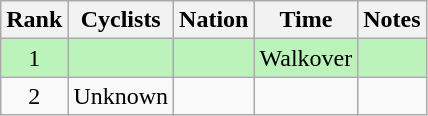<table class="wikitable sortable">
<tr>
<th>Rank</th>
<th>Cyclists</th>
<th>Nation</th>
<th>Time</th>
<th>Notes</th>
</tr>
<tr bgcolor=bbf3bb>
<td align=center>1</td>
<td></td>
<td></td>
<td align=center>Walkover</td>
<td align=center></td>
</tr>
<tr>
<td align=center>2</td>
<td>Unknown</td>
<td></td>
<td align=center></td>
<td></td>
</tr>
</table>
